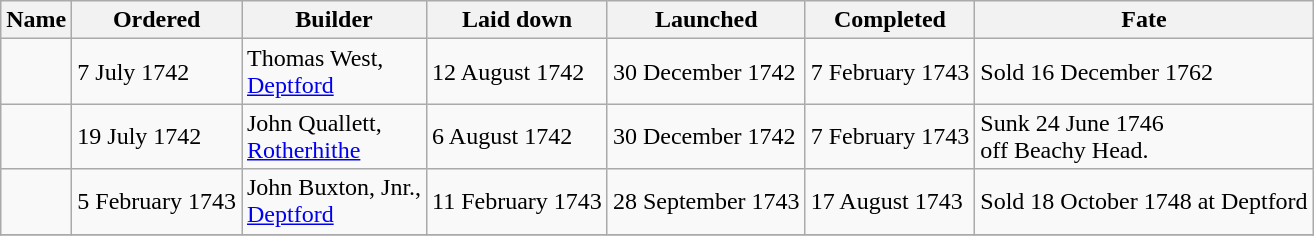<table class="wikitable" style="text-align:left">
<tr>
<th>Name</th>
<th>Ordered</th>
<th>Builder</th>
<th>Laid down</th>
<th>Launched</th>
<th>Completed</th>
<th>Fate</th>
</tr>
<tr>
<td></td>
<td>7 July 1742</td>
<td>Thomas West,<br><a href='#'>Deptford</a></td>
<td>12 August 1742</td>
<td>30 December 1742</td>
<td>7 February 1743</td>
<td>Sold 16 December 1762</td>
</tr>
<tr>
<td></td>
<td>19 July 1742</td>
<td>John Quallett,<br><a href='#'>Rotherhithe</a></td>
<td>6 August 1742</td>
<td>30 December 1742</td>
<td>7 February 1743</td>
<td>Sunk 24 June 1746 <br>off Beachy Head.</td>
</tr>
<tr>
<td></td>
<td>5 February 1743</td>
<td>John Buxton, Jnr.,<br><a href='#'>Deptford</a></td>
<td>11 February 1743</td>
<td>28 September 1743</td>
<td>17 August 1743</td>
<td>Sold 18 October 1748 at Deptford</td>
</tr>
<tr>
</tr>
</table>
